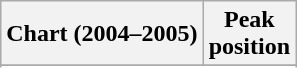<table class="wikitable sortable">
<tr>
<th>Chart (2004–2005)</th>
<th>Peak<br>position</th>
</tr>
<tr>
</tr>
<tr>
</tr>
<tr>
</tr>
</table>
